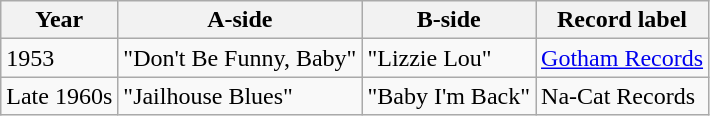<table class="wikitable sortable">
<tr>
<th>Year</th>
<th>A-side</th>
<th>B-side</th>
<th>Record label</th>
</tr>
<tr>
<td>1953</td>
<td>"Don't Be Funny, Baby"</td>
<td>"Lizzie Lou"</td>
<td style="text-align:left;"><a href='#'>Gotham Records</a></td>
</tr>
<tr>
<td>Late 1960s</td>
<td>"Jailhouse Blues"</td>
<td>"Baby I'm Back"</td>
<td style="text-align:left;">Na-Cat Records</td>
</tr>
</table>
